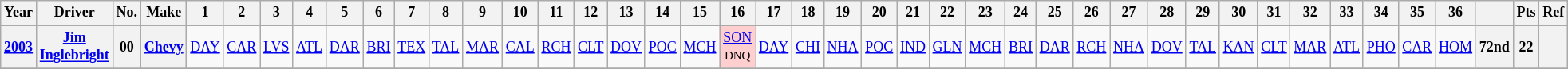<table class="wikitable" style="text-align:center; font-size:75%">
<tr>
<th>Year</th>
<th>Driver</th>
<th>No.</th>
<th>Make</th>
<th>1</th>
<th>2</th>
<th>3</th>
<th>4</th>
<th>5</th>
<th>6</th>
<th>7</th>
<th>8</th>
<th>9</th>
<th>10</th>
<th>11</th>
<th>12</th>
<th>13</th>
<th>14</th>
<th>15</th>
<th>16</th>
<th>17</th>
<th>18</th>
<th>19</th>
<th>20</th>
<th>21</th>
<th>22</th>
<th>23</th>
<th>24</th>
<th>25</th>
<th>26</th>
<th>27</th>
<th>28</th>
<th>29</th>
<th>30</th>
<th>31</th>
<th>32</th>
<th>33</th>
<th>34</th>
<th>35</th>
<th>36</th>
<th></th>
<th>Pts</th>
<th>Ref</th>
</tr>
<tr>
<th><a href='#'>2003</a></th>
<th><a href='#'>Jim Inglebright</a></th>
<th>00</th>
<th><a href='#'>Chevy</a></th>
<td><a href='#'>DAY</a></td>
<td><a href='#'>CAR</a></td>
<td><a href='#'>LVS</a></td>
<td><a href='#'>ATL</a></td>
<td><a href='#'>DAR</a></td>
<td><a href='#'>BRI</a></td>
<td><a href='#'>TEX</a></td>
<td><a href='#'>TAL</a></td>
<td><a href='#'>MAR</a></td>
<td><a href='#'>CAL</a></td>
<td><a href='#'>RCH</a></td>
<td><a href='#'>CLT</a></td>
<td><a href='#'>DOV</a></td>
<td><a href='#'>POC</a></td>
<td><a href='#'>MCH</a></td>
<td style="background:#FFCFCF;"><a href='#'>SON</a><br><small>DNQ</small></td>
<td><a href='#'>DAY</a></td>
<td><a href='#'>CHI</a></td>
<td><a href='#'>NHA</a></td>
<td><a href='#'>POC</a></td>
<td><a href='#'>IND</a></td>
<td><a href='#'>GLN</a></td>
<td><a href='#'>MCH</a></td>
<td><a href='#'>BRI</a></td>
<td><a href='#'>DAR</a></td>
<td><a href='#'>RCH</a></td>
<td><a href='#'>NHA</a></td>
<td><a href='#'>DOV</a></td>
<td><a href='#'>TAL</a></td>
<td><a href='#'>KAN</a></td>
<td><a href='#'>CLT</a></td>
<td><a href='#'>MAR</a></td>
<td><a href='#'>ATL</a></td>
<td><a href='#'>PHO</a></td>
<td><a href='#'>CAR</a></td>
<td><a href='#'>HOM</a></td>
<th>72nd</th>
<th>22</th>
<th></th>
</tr>
<tr>
</tr>
</table>
